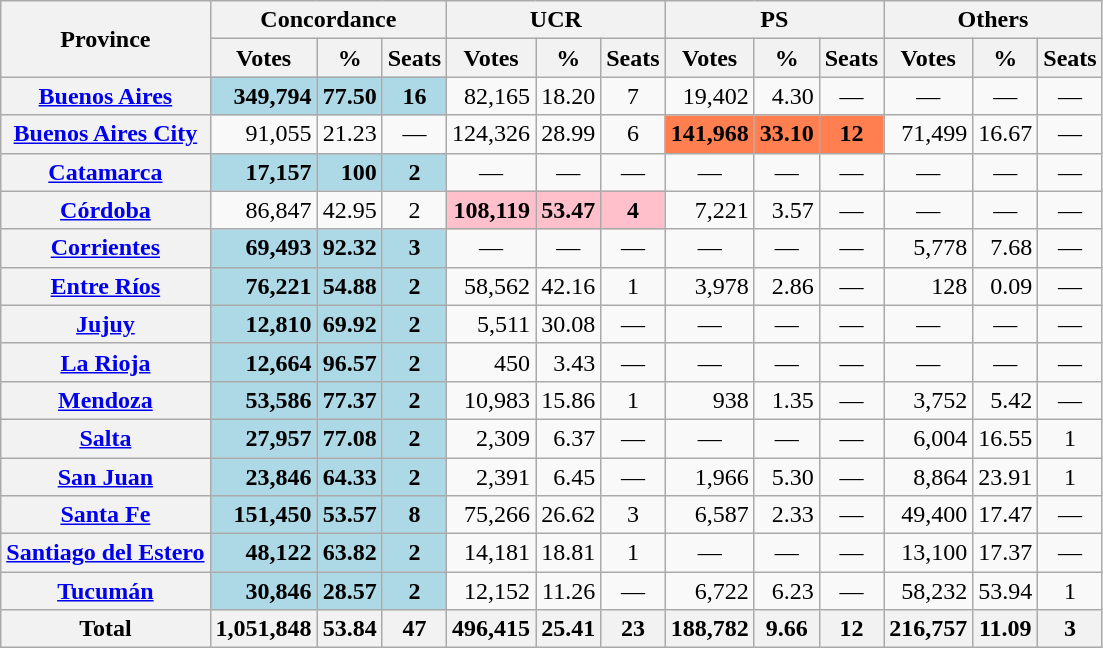<table class="wikitable sortable plainrowheaders" style="text-align:right;">
<tr>
<th rowspan=2>Province</th>
<th colspan=3>Concordance</th>
<th colspan=3>UCR</th>
<th colspan=3>PS</th>
<th colspan=3>Others</th>
</tr>
<tr>
<th>Votes</th>
<th>%</th>
<th>Seats</th>
<th>Votes</th>
<th>%</th>
<th>Seats</th>
<th>Votes</th>
<th>%</th>
<th>Seats</th>
<th>Votes</th>
<th>%</th>
<th>Seats</th>
</tr>
<tr>
<th scope=row><a href='#'>Buenos Aires</a></th>
<td bgcolor=lightblue><strong>349,794</strong></td>
<td bgcolor=lightblue><strong>77.50</strong></td>
<td align=center bgcolor=lightblue><strong>16</strong></td>
<td>82,165</td>
<td>18.20</td>
<td align=center>7</td>
<td>19,402</td>
<td>4.30</td>
<td align=center>—</td>
<td align=center>—</td>
<td align=center>—</td>
<td align=center>—</td>
</tr>
<tr>
<th scope=row><a href='#'>Buenos Aires City</a></th>
<td>91,055</td>
<td>21.23</td>
<td align=center>—</td>
<td>124,326</td>
<td>28.99</td>
<td align=center>6</td>
<td bgcolor=coral><strong>141,968</strong></td>
<td bgcolor=coral><strong>33.10</strong></td>
<td align=center bgcolor=coral><strong>12</strong></td>
<td>71,499</td>
<td>16.67</td>
<td align=center>—</td>
</tr>
<tr>
<th scope=row><a href='#'>Catamarca</a></th>
<td bgcolor=lightblue><strong>17,157</strong></td>
<td bgcolor=lightblue><strong>100</strong></td>
<td align=center bgcolor=lightblue><strong>2</strong></td>
<td align=center>—</td>
<td align=center>—</td>
<td align=center>—</td>
<td align=center>—</td>
<td align=center>—</td>
<td align=center>—</td>
<td align=center>—</td>
<td align=center>—</td>
<td align=center>—</td>
</tr>
<tr>
<th scope=row><a href='#'>Córdoba</a></th>
<td>86,847</td>
<td>42.95</td>
<td align=center>2</td>
<td bgcolor=pink><strong>108,119</strong></td>
<td bgcolor=pink><strong>53.47</strong></td>
<td align=center bgcolor=pink><strong>4</strong></td>
<td>7,221</td>
<td>3.57</td>
<td align=center>—</td>
<td align=center>—</td>
<td align=center>—</td>
<td align=center>—</td>
</tr>
<tr>
<th scope=row><a href='#'>Corrientes</a></th>
<td bgcolor=lightblue><strong>69,493</strong></td>
<td bgcolor=lightblue><strong>92.32</strong></td>
<td align=center bgcolor=lightblue><strong>3</strong></td>
<td align=center>—</td>
<td align=center>—</td>
<td align=center>—</td>
<td align=center>—</td>
<td align=center>—</td>
<td align=center>—</td>
<td>5,778</td>
<td>7.68</td>
<td align=center>—</td>
</tr>
<tr>
<th scope=row><a href='#'>Entre Ríos</a></th>
<td bgcolor=lightblue><strong>76,221</strong></td>
<td bgcolor=lightblue><strong>54.88</strong></td>
<td align=center bgcolor=lightblue><strong>2</strong></td>
<td>58,562</td>
<td>42.16</td>
<td align=center>1</td>
<td>3,978</td>
<td>2.86</td>
<td align=center>—</td>
<td>128</td>
<td>0.09</td>
<td align=center>—</td>
</tr>
<tr>
<th scope=row><a href='#'>Jujuy</a></th>
<td bgcolor=lightblue><strong>12,810</strong></td>
<td bgcolor=lightblue><strong>69.92</strong></td>
<td align=center bgcolor=lightblue><strong>2</strong></td>
<td>5,511</td>
<td>30.08</td>
<td align=center>—</td>
<td align=center>—</td>
<td align=center>—</td>
<td align=center>—</td>
<td align=center>—</td>
<td align=center>—</td>
<td align=center>—</td>
</tr>
<tr>
<th scope=row><a href='#'>La Rioja</a></th>
<td bgcolor=lightblue><strong>12,664</strong></td>
<td bgcolor=lightblue><strong>96.57</strong></td>
<td align=center bgcolor=lightblue><strong>2</strong></td>
<td>450</td>
<td>3.43</td>
<td align=center>—</td>
<td align=center>—</td>
<td align=center>—</td>
<td align=center>—</td>
<td align=center>—</td>
<td align=center>—</td>
<td align=center>—</td>
</tr>
<tr>
<th scope=row><a href='#'>Mendoza</a></th>
<td bgcolor=lightblue><strong>53,586</strong></td>
<td bgcolor=lightblue><strong>77.37</strong></td>
<td align=center bgcolor=lightblue><strong>2</strong></td>
<td>10,983</td>
<td>15.86</td>
<td align=center>1</td>
<td>938</td>
<td>1.35</td>
<td align=center>—</td>
<td>3,752</td>
<td>5.42</td>
<td align=center>—</td>
</tr>
<tr>
<th scope=row><a href='#'>Salta</a></th>
<td bgcolor=lightblue><strong>27,957</strong></td>
<td bgcolor=lightblue><strong>77.08</strong></td>
<td align=center bgcolor=lightblue><strong>2</strong></td>
<td>2,309</td>
<td>6.37</td>
<td align=center>—</td>
<td align=center>—</td>
<td align=center>—</td>
<td align=center>—</td>
<td>6,004</td>
<td>16.55</td>
<td align=center>1</td>
</tr>
<tr>
<th scope=row><a href='#'>San Juan</a></th>
<td bgcolor=lightblue><strong>23,846</strong></td>
<td bgcolor=lightblue><strong>64.33</strong></td>
<td align=center bgcolor=lightblue><strong>2</strong></td>
<td>2,391</td>
<td>6.45</td>
<td align=center>—</td>
<td>1,966</td>
<td>5.30</td>
<td align=center>—</td>
<td>8,864</td>
<td>23.91</td>
<td align=center>1</td>
</tr>
<tr>
<th scope=row><a href='#'>Santa Fe</a></th>
<td bgcolor=lightblue><strong>151,450</strong></td>
<td bgcolor=lightblue><strong>53.57</strong></td>
<td align=center bgcolor=lightblue><strong>8</strong></td>
<td>75,266</td>
<td>26.62</td>
<td align=center>3</td>
<td>6,587</td>
<td>2.33</td>
<td align=center>—</td>
<td>49,400</td>
<td>17.47</td>
<td align=center>—</td>
</tr>
<tr>
<th scope=row><a href='#'>Santiago del Estero</a></th>
<td bgcolor=lightblue><strong>48,122</strong></td>
<td bgcolor=lightblue><strong>63.82</strong></td>
<td align=center bgcolor=lightblue><strong>2</strong></td>
<td>14,181</td>
<td>18.81</td>
<td align=center>1</td>
<td align=center>—</td>
<td align=center>—</td>
<td align=center>—</td>
<td>13,100</td>
<td>17.37</td>
<td align=center>—</td>
</tr>
<tr>
<th scope=row><a href='#'>Tucumán</a></th>
<td bgcolor=lightblue><strong>30,846</strong></td>
<td bgcolor=lightblue><strong>28.57</strong></td>
<td align=center bgcolor=lightblue><strong>2</strong></td>
<td>12,152</td>
<td>11.26</td>
<td align=center>—</td>
<td>6,722</td>
<td>6.23</td>
<td align=center>—</td>
<td>58,232</td>
<td>53.94</td>
<td align=center>1</td>
</tr>
<tr>
<th>Total</th>
<th>1,051,848</th>
<th>53.84</th>
<th>47</th>
<th>496,415</th>
<th>25.41</th>
<th>23</th>
<th>188,782</th>
<th>9.66</th>
<th>12</th>
<th>216,757</th>
<th>11.09</th>
<th>3</th>
</tr>
</table>
